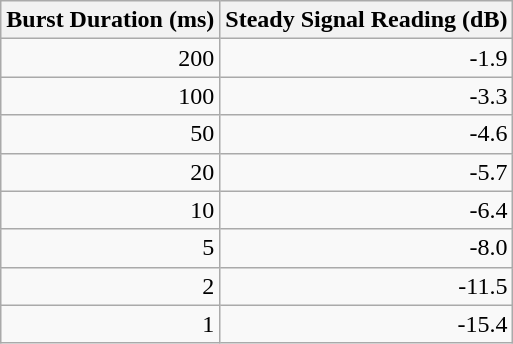<table class="wikitable">
<tr>
<th>Burst Duration (ms)</th>
<th>Steady Signal Reading (dB)</th>
</tr>
<tr>
<td align="right">200</td>
<td align="right">-1.9</td>
</tr>
<tr>
<td align="right">100</td>
<td align="right">-3.3</td>
</tr>
<tr>
<td align="right">50</td>
<td align="right">-4.6</td>
</tr>
<tr>
<td align="right">20</td>
<td align="right">-5.7</td>
</tr>
<tr>
<td align="right">10</td>
<td align="right">-6.4</td>
</tr>
<tr>
<td align="right">5</td>
<td align="right">-8.0</td>
</tr>
<tr>
<td align="right">2</td>
<td align="right">-11.5</td>
</tr>
<tr>
<td align="right">1</td>
<td align="right">-15.4</td>
</tr>
</table>
